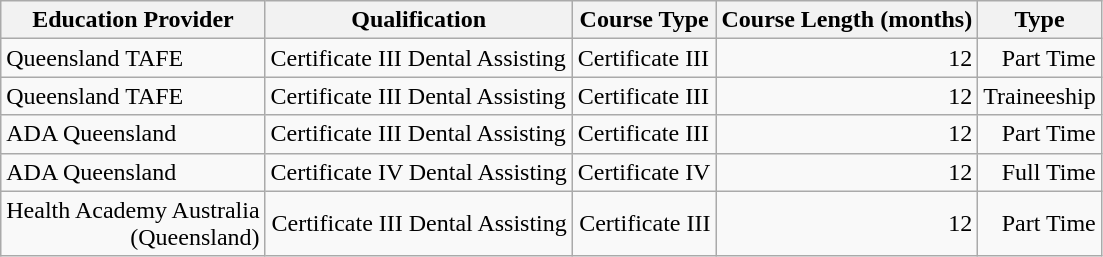<table class="wikitable sortable mw-collapsible plainrowheaders" style="text-align: right; text-align: right">
<tr>
<th scope="col" data-sort-type="number">Education Provider</th>
<th scope="col">Qualification</th>
<th scope="col">Course Type</th>
<th scope="col">Course Length (months)</th>
<th>Type</th>
</tr>
<tr>
<td align="left">Queensland TAFE</td>
<td align="left">Certificate III Dental Assisting</td>
<td align="left">Certificate III</td>
<td align="centre">12</td>
<td>Part Time</td>
</tr>
<tr>
<td align="left">Queensland TAFE</td>
<td align="left">Certificate III Dental Assisting</td>
<td align="left">Certificate III</td>
<td align="centre">12</td>
<td>Traineeship</td>
</tr>
<tr>
<td align="left">ADA Queensland</td>
<td align="left">Certificate III Dental Assisting</td>
<td align="left">Certificate III</td>
<td align="centre">12</td>
<td>Part Time</td>
</tr>
<tr>
<td align="left">ADA Queensland</td>
<td align="left">Certificate IV Dental Assisting</td>
<td align="left">Certificate IV</td>
<td align="centre">12</td>
<td>Full Time</td>
</tr>
<tr>
<td>Health Academy Australia<br>(Queensland)</td>
<td>Certificate III Dental Assisting</td>
<td>Certificate III</td>
<td>12</td>
<td>Part Time</td>
</tr>
</table>
